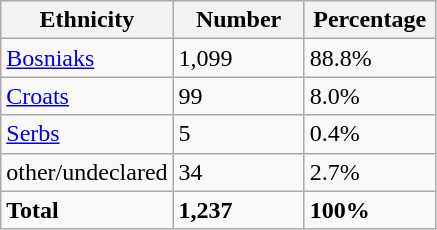<table class="wikitable">
<tr>
<th width="100px">Ethnicity</th>
<th width="80px">Number</th>
<th width="80px">Percentage</th>
</tr>
<tr>
<td><a href='#'>Bosniaks</a></td>
<td>1,099</td>
<td>88.8%</td>
</tr>
<tr>
<td><a href='#'>Croats</a></td>
<td>99</td>
<td>8.0%</td>
</tr>
<tr>
<td><a href='#'>Serbs</a></td>
<td>5</td>
<td>0.4%</td>
</tr>
<tr>
<td>other/undeclared</td>
<td>34</td>
<td>2.7%</td>
</tr>
<tr>
<td><strong>Total</strong></td>
<td><strong>1,237</strong></td>
<td><strong>100%</strong></td>
</tr>
</table>
